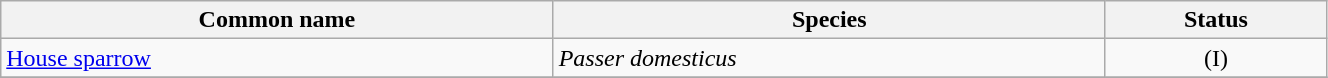<table width=70% class="wikitable">
<tr>
<th width=20%>Common name</th>
<th width=20%>Species</th>
<th width=8%>Status</th>
</tr>
<tr>
<td><a href='#'>House sparrow</a></td>
<td><em>Passer domesticus</em></td>
<td align=center>(I)</td>
</tr>
<tr>
</tr>
</table>
